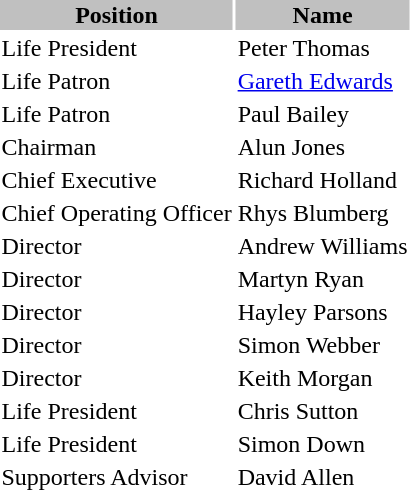<table class="toccolours">
<tr>
<th style="background:silver;">Position</th>
<th style="background:silver;">Name</th>
</tr>
<tr>
<td>Life President</td>
<td>Peter Thomas</td>
</tr>
<tr>
<td>Life Patron</td>
<td><a href='#'>Gareth Edwards</a></td>
</tr>
<tr>
<td>Life Patron</td>
<td>Paul Bailey</td>
</tr>
<tr>
<td>Chairman</td>
<td>Alun Jones</td>
</tr>
<tr>
<td>Chief Executive</td>
<td>Richard Holland</td>
</tr>
<tr>
<td>Chief Operating Officer</td>
<td>Rhys Blumberg</td>
</tr>
<tr>
<td>Director</td>
<td>Andrew Williams</td>
</tr>
<tr>
<td>Director</td>
<td>Martyn Ryan</td>
</tr>
<tr>
<td>Director</td>
<td>Hayley Parsons</td>
</tr>
<tr>
<td>Director</td>
<td>Simon Webber</td>
</tr>
<tr>
<td>Director</td>
<td>Keith Morgan</td>
</tr>
<tr>
<td>Life President</td>
<td>Chris Sutton</td>
</tr>
<tr>
<td>Life President</td>
<td>Simon Down</td>
</tr>
<tr>
<td>Supporters Advisor</td>
<td>David Allen</td>
</tr>
<tr>
</tr>
</table>
